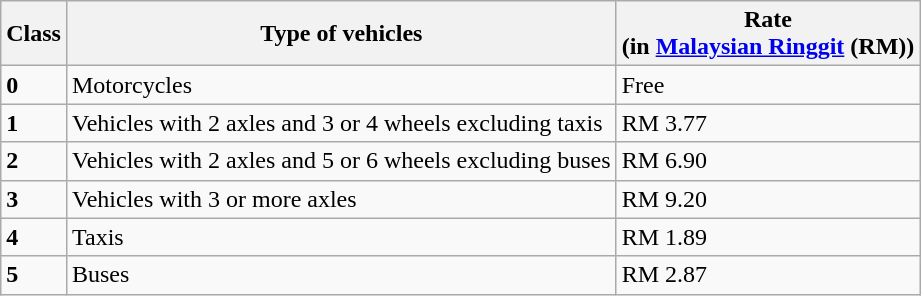<table class="wikitable">
<tr>
<th>Class</th>
<th>Type of vehicles</th>
<th>Rate<br>(in <a href='#'>Malaysian Ringgit</a> (RM))</th>
</tr>
<tr>
<td><strong>0</strong></td>
<td>Motorcycles</td>
<td>Free</td>
</tr>
<tr>
<td><strong>1</strong></td>
<td>Vehicles with 2 axles and 3 or 4 wheels excluding taxis</td>
<td>RM 3.77</td>
</tr>
<tr>
<td><strong>2</strong></td>
<td>Vehicles with 2 axles and 5 or 6 wheels excluding buses</td>
<td>RM 6.90</td>
</tr>
<tr>
<td><strong>3</strong></td>
<td>Vehicles with 3 or more axles</td>
<td>RM 9.20</td>
</tr>
<tr>
<td><strong>4</strong></td>
<td>Taxis</td>
<td>RM 1.89</td>
</tr>
<tr>
<td><strong>5</strong></td>
<td>Buses</td>
<td>RM 2.87</td>
</tr>
</table>
